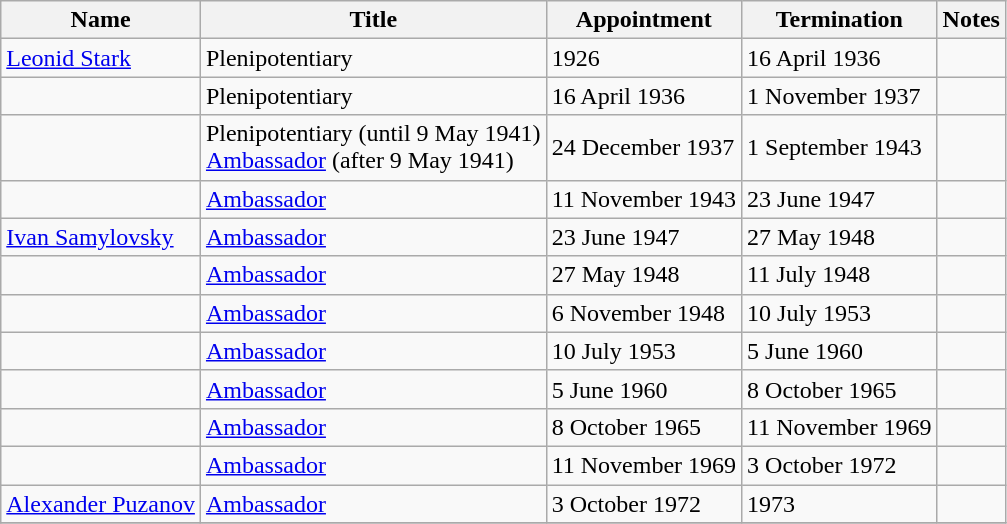<table class="wikitable">
<tr valign="middle">
<th>Name</th>
<th>Title</th>
<th>Appointment</th>
<th>Termination</th>
<th>Notes</th>
</tr>
<tr>
<td><a href='#'>Leonid Stark</a></td>
<td>Plenipotentiary</td>
<td>1926</td>
<td>16 April 1936</td>
<td></td>
</tr>
<tr>
<td></td>
<td>Plenipotentiary</td>
<td>16 April 1936</td>
<td>1 November 1937</td>
<td></td>
</tr>
<tr>
<td></td>
<td>Plenipotentiary (until 9 May 1941)<br><a href='#'>Ambassador</a> (after 9 May 1941)</td>
<td>24 December 1937</td>
<td>1 September 1943</td>
<td></td>
</tr>
<tr>
<td></td>
<td><a href='#'>Ambassador</a></td>
<td>11 November 1943</td>
<td>23 June 1947</td>
<td></td>
</tr>
<tr>
<td><a href='#'>Ivan Samylovsky</a></td>
<td><a href='#'>Ambassador</a></td>
<td>23 June 1947</td>
<td>27 May 1948</td>
<td></td>
</tr>
<tr>
<td></td>
<td><a href='#'>Ambassador</a></td>
<td>27 May 1948</td>
<td>11 July 1948</td>
<td></td>
</tr>
<tr>
<td></td>
<td><a href='#'>Ambassador</a></td>
<td>6 November 1948</td>
<td>10 July 1953</td>
<td></td>
</tr>
<tr>
<td></td>
<td><a href='#'>Ambassador</a></td>
<td>10 July 1953</td>
<td>5 June 1960</td>
<td></td>
</tr>
<tr>
<td></td>
<td><a href='#'>Ambassador</a></td>
<td>5 June 1960</td>
<td>8 October 1965</td>
<td></td>
</tr>
<tr>
<td></td>
<td><a href='#'>Ambassador</a></td>
<td>8 October 1965</td>
<td>11 November 1969</td>
<td></td>
</tr>
<tr>
<td></td>
<td><a href='#'>Ambassador</a></td>
<td>11 November 1969</td>
<td>3 October 1972</td>
<td></td>
</tr>
<tr>
<td><a href='#'>Alexander Puzanov</a></td>
<td><a href='#'>Ambassador</a></td>
<td>3 October 1972</td>
<td>1973</td>
<td></td>
</tr>
<tr>
</tr>
</table>
